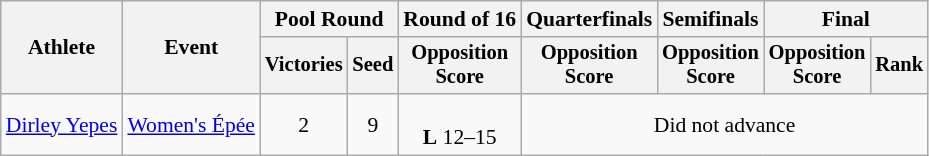<table class=wikitable style="font-size:90%">
<tr>
<th rowspan="2">Athlete</th>
<th rowspan="2">Event</th>
<th colspan=2>Pool Round</th>
<th>Round of 16</th>
<th>Quarterfinals</th>
<th>Semifinals</th>
<th colspan=2>Final</th>
</tr>
<tr style="font-size:95%">
<th>Victories</th>
<th>Seed</th>
<th>Opposition<br>Score</th>
<th>Opposition<br>Score</th>
<th>Opposition<br>Score</th>
<th>Opposition<br>Score</th>
<th>Rank</th>
</tr>
<tr align=center>
<td align=left><a href='#'>Dirley Yepes</a></td>
<td align=left><a href='#'>Women's Épée</a></td>
<td>2</td>
<td>9</td>
<td><br><strong>L</strong> 12–15</td>
<td colspan=4>Did not advance</td>
</tr>
</table>
